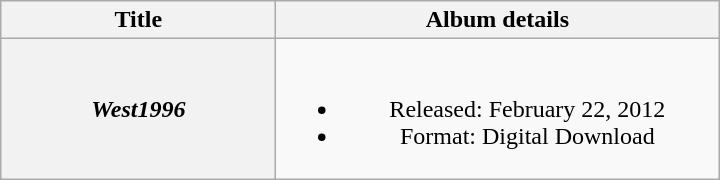<table class="wikitable plainrowheaders" style="text-align:center;">
<tr>
<th scope="col" style="width:11em;">Title</th>
<th scope="col" style="width:18em;">Album details</th>
</tr>
<tr>
<th scope="row"><em>West1996</em></th>
<td><br><ul><li>Released: February 22, 2012</li><li>Format: Digital Download</li></ul></td>
</tr>
</table>
